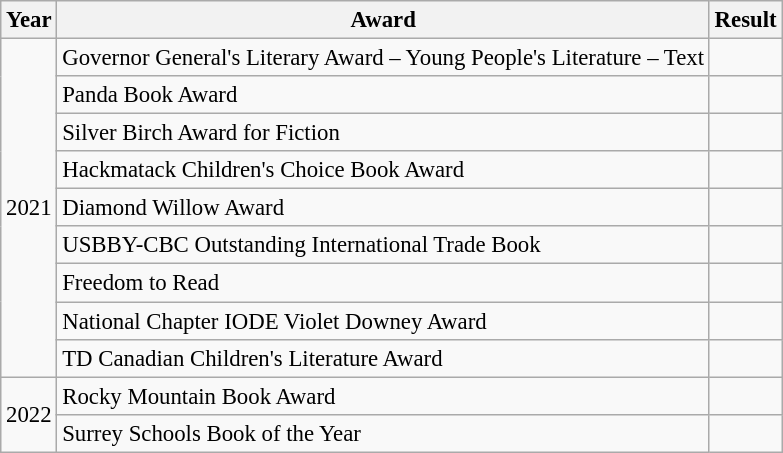<table class="wikitable sortable" style="font-size: 95%;">
<tr>
<th>Year</th>
<th>Award</th>
<th>Result</th>
</tr>
<tr>
<td style="text-align:center;" rowspan="9">2021</td>
<td>Governor General's Literary Award – Young People's Literature – Text</td>
<td></td>
</tr>
<tr>
<td>Panda Book Award</td>
<td></td>
</tr>
<tr>
<td>Silver Birch Award for Fiction</td>
<td></td>
</tr>
<tr>
<td>Hackmatack Children's Choice Book Award</td>
<td></td>
</tr>
<tr>
<td>Diamond Willow Award</td>
<td></td>
</tr>
<tr>
<td>USBBY-CBC Outstanding International Trade Book</td>
<td></td>
</tr>
<tr>
<td>Freedom to Read</td>
<td></td>
</tr>
<tr>
<td>National Chapter IODE Violet Downey Award</td>
<td></td>
</tr>
<tr>
<td>TD Canadian Children's Literature Award</td>
<td></td>
</tr>
<tr>
<td rowspan="3">2022</td>
<td>Rocky Mountain Book Award</td>
<td></td>
</tr>
<tr>
<td>Surrey Schools Book of the Year</td>
<td></td>
</tr>
</table>
